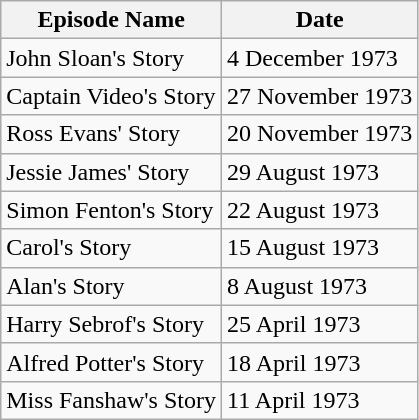<table class="wikitable">
<tr>
<th>Episode Name</th>
<th>Date</th>
</tr>
<tr>
<td>John Sloan's Story</td>
<td>4 December 1973</td>
</tr>
<tr>
<td>Captain Video's Story</td>
<td>27 November 1973</td>
</tr>
<tr>
<td>Ross Evans' Story</td>
<td>20 November 1973</td>
</tr>
<tr>
<td>Jessie James' Story</td>
<td>29 August 1973</td>
</tr>
<tr>
<td>Simon Fenton's Story</td>
<td>22 August 1973</td>
</tr>
<tr>
<td>Carol's Story</td>
<td>15 August 1973</td>
</tr>
<tr>
<td>Alan's Story</td>
<td>8 August 1973</td>
</tr>
<tr>
<td>Harry Sebrof's Story</td>
<td>25 April 1973</td>
</tr>
<tr>
<td>Alfred Potter's Story</td>
<td>18 April 1973</td>
</tr>
<tr>
<td>Miss Fanshaw's Story</td>
<td>11 April 1973</td>
</tr>
</table>
